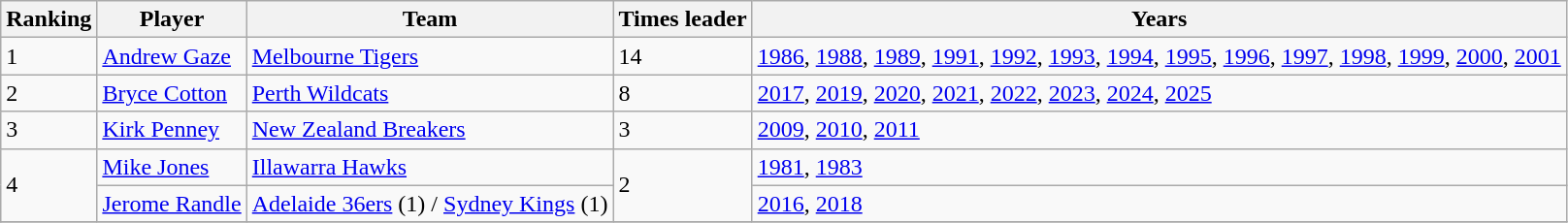<table class="wikitable">
<tr>
<th>Ranking</th>
<th>Player</th>
<th>Team</th>
<th>Times leader</th>
<th>Years</th>
</tr>
<tr>
<td>1</td>
<td><a href='#'>Andrew Gaze</a></td>
<td><a href='#'>Melbourne Tigers</a></td>
<td>14</td>
<td><a href='#'>1986</a>, <a href='#'>1988</a>, <a href='#'>1989</a>, <a href='#'>1991</a>, <a href='#'>1992</a>, <a href='#'>1993</a>, <a href='#'>1994</a>, <a href='#'>1995</a>, <a href='#'>1996</a>, <a href='#'>1997</a>, <a href='#'>1998</a>, <a href='#'>1999</a>, <a href='#'>2000</a>, <a href='#'>2001</a></td>
</tr>
<tr>
<td>2</td>
<td><a href='#'>Bryce Cotton</a></td>
<td><a href='#'>Perth Wildcats</a></td>
<td>8</td>
<td><a href='#'>2017</a>, <a href='#'>2019</a>, <a href='#'>2020</a>, <a href='#'>2021</a>, <a href='#'>2022</a>, <a href='#'>2023</a>, <a href='#'>2024</a>, <a href='#'>2025</a></td>
</tr>
<tr>
<td>3</td>
<td><a href='#'>Kirk Penney</a></td>
<td><a href='#'>New Zealand Breakers</a></td>
<td>3</td>
<td><a href='#'>2009</a>, <a href='#'>2010</a>, <a href='#'>2011</a></td>
</tr>
<tr>
<td rowspan="2">4</td>
<td><a href='#'>Mike Jones</a></td>
<td><a href='#'>Illawarra Hawks</a></td>
<td rowspan="2">2</td>
<td><a href='#'>1981</a>, <a href='#'>1983</a></td>
</tr>
<tr>
<td><a href='#'>Jerome Randle</a></td>
<td><a href='#'>Adelaide 36ers</a> (1) / <a href='#'>Sydney Kings</a> (1)</td>
<td><a href='#'>2016</a>, <a href='#'>2018</a></td>
</tr>
<tr>
</tr>
</table>
